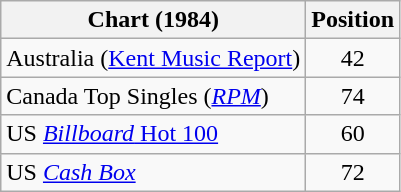<table class="wikitable sortable">
<tr>
<th>Chart (1984)</th>
<th>Position</th>
</tr>
<tr>
<td>Australia (<a href='#'>Kent Music Report</a>)</td>
<td align="center">42</td>
</tr>
<tr>
<td>Canada Top Singles (<em><a href='#'>RPM</a></em>)</td>
<td align="center">74</td>
</tr>
<tr>
<td>US <a href='#'><em>Billboard</em> Hot 100</a></td>
<td align="center">60</td>
</tr>
<tr>
<td>US <em><a href='#'>Cash Box</a></em></td>
<td align="center">72</td>
</tr>
</table>
